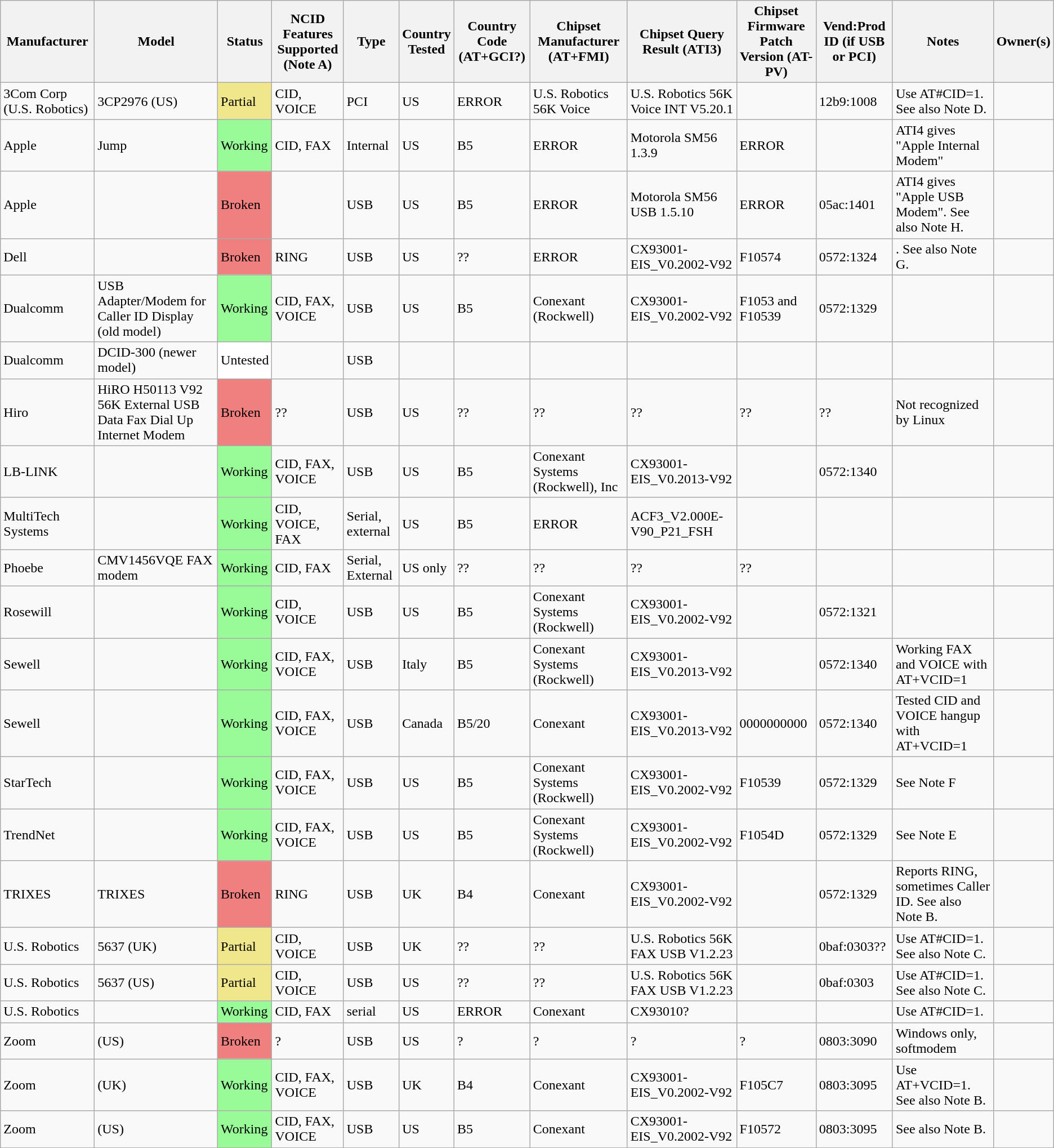<table class="wikitable sortable">
<tr>
<th>Manufacturer</th>
<th>Model</th>
<th>Status</th>
<th>NCID Features <br> Supported (Note A)</th>
<th>Type</th>
<th>Country <br> Tested</th>
<th>Country <br> Code (AT+GCI?)</th>
<th>Chipset Manufacturer <br>(AT+FMI)</th>
<th>Chipset Query <br> Result (ATI3)</th>
<th>Chipset Firmware <br> Patch Version (AT-PV)</th>
<th>Vend:Prod <br> ID (if USB or PCI)</th>
<th>Notes</th>
<th>Owner(s)</th>
</tr>
<tr>
<td>3Com Corp (U.S. Robotics)</td>
<td>3CP2976 (US)</td>
<td style="background: Khaki">Partial</td>
<td>CID, VOICE</td>
<td>PCI</td>
<td>US</td>
<td>ERROR</td>
<td>U.S. Robotics 56K Voice</td>
<td>U.S. Robotics 56K Voice INT V5.20.1</td>
<td></td>
<td>12b9:1008</td>
<td>Use AT#CID=1. See also Note D.</td>
<td></td>
</tr>
<tr>
<td>Apple</td>
<td>Jump</td>
<td style="background: PaleGreen">Working</td>
<td>CID, FAX</td>
<td>Internal</td>
<td>US</td>
<td>B5</td>
<td>ERROR</td>
<td>Motorola SM56 1.3.9</td>
<td>ERROR</td>
<td></td>
<td>ATI4 gives "Apple Internal Modem"</td>
<td></td>
</tr>
<tr>
<td>Apple</td>
<td></td>
<td style="background: LightCoral">Broken</td>
<td></td>
<td>USB</td>
<td>US</td>
<td>B5</td>
<td>ERROR</td>
<td>Motorola SM56 USB 1.5.10</td>
<td>ERROR</td>
<td>05ac:1401</td>
<td>ATI4 gives "Apple USB Modem". See also Note H.</td>
<td></td>
</tr>
<tr>
<td>Dell</td>
<td></td>
<td style="background: LightCoral">Broken</td>
<td>RING</td>
<td>USB</td>
<td>US</td>
<td>??</td>
<td>ERROR</td>
<td>CX93001-EIS_V0.2002-V92</td>
<td>F10574</td>
<td>0572:1324</td>
<td>. See also Note G.</td>
<td></td>
</tr>
<tr>
<td>Dualcomm</td>
<td>USB Adapter/Modem for Caller ID Display (old model)</td>
<td style="background: PaleGreen">Working</td>
<td>CID, FAX, VOICE</td>
<td>USB</td>
<td>US</td>
<td>B5</td>
<td>Conexant (Rockwell)</td>
<td>CX93001-EIS_V0.2002-V92</td>
<td>F1053 and F10539</td>
<td>0572:1329</td>
<td></td>
<td></td>
</tr>
<tr>
<td>Dualcomm</td>
<td>DCID-300 (newer model) </td>
<td style="background: White">Untested</td>
<td></td>
<td>USB</td>
<td></td>
<td></td>
<td></td>
<td></td>
<td></td>
<td></td>
<td></td>
<td></td>
</tr>
<tr>
<td>Hiro</td>
<td>HiRO H50113 V92 56K External USB Data Fax Dial Up Internet Modem </td>
<td style="background: LightCoral">Broken</td>
<td>??</td>
<td>USB</td>
<td>US</td>
<td>??</td>
<td>??</td>
<td>??</td>
<td>??</td>
<td>??</td>
<td>Not recognized by Linux</td>
<td></td>
</tr>
<tr>
<td>LB-LINK</td>
<td> </td>
<td style="background: PaleGreen">Working</td>
<td>CID, FAX, VOICE</td>
<td>USB</td>
<td>US</td>
<td>B5</td>
<td>Conexant Systems (Rockwell), Inc</td>
<td>CX93001-EIS_V0.2013-V92</td>
<td></td>
<td>0572:1340</td>
<td></td>
<td></td>
</tr>
<tr>
<td>MultiTech Systems</td>
<td></td>
<td style="background: PaleGreen">Working</td>
<td>CID, VOICE, FAX</td>
<td>Serial, external</td>
<td>US</td>
<td>B5</td>
<td>ERROR</td>
<td>ACF3_V2.000E-V90_P21_FSH</td>
<td></td>
<td></td>
<td></td>
<td></td>
</tr>
<tr>
<td>Phoebe</td>
<td>CMV1456VQE FAX modem</td>
<td style="background: PaleGreen">Working</td>
<td>CID, FAX</td>
<td>Serial, External</td>
<td>US only</td>
<td>??</td>
<td>??</td>
<td>??</td>
<td>??</td>
<td></td>
<td></td>
<td></td>
</tr>
<tr>
<td>Rosewill</td>
<td></td>
<td style="background: PaleGreen">Working</td>
<td>CID, VOICE</td>
<td>USB</td>
<td>US</td>
<td>B5</td>
<td>Conexant Systems (Rockwell)</td>
<td>CX93001-EIS_V0.2002-V92</td>
<td></td>
<td>0572:1321</td>
<td></td>
<td></td>
</tr>
<tr>
<td>Sewell</td>
<td></td>
<td style="background: PaleGreen">Working</td>
<td>CID, FAX, VOICE</td>
<td>USB</td>
<td>Italy</td>
<td>B5</td>
<td>Conexant Systems (Rockwell)</td>
<td>CX93001-EIS_V0.2013-V92</td>
<td></td>
<td>0572:1340</td>
<td>Working FAX and VOICE with AT+VCID=1</td>
<td></td>
</tr>
<tr>
<td>Sewell</td>
<td> </td>
<td style="background: PaleGreen">Working</td>
<td>CID, FAX, VOICE</td>
<td>USB</td>
<td>Canada</td>
<td>B5/20</td>
<td>Conexant</td>
<td>CX93001-EIS_V0.2013-V92</td>
<td>0000000000</td>
<td>0572:1340</td>
<td>Tested CID and VOICE hangup with AT+VCID=1</td>
<td></td>
</tr>
<tr>
<td>StarTech</td>
<td></td>
<td style="background: PaleGreen">Working</td>
<td>CID, FAX, VOICE</td>
<td>USB</td>
<td>US</td>
<td>B5</td>
<td>Conexant Systems (Rockwell)</td>
<td>CX93001-EIS_V0.2002-V92</td>
<td>F10539</td>
<td>0572:1329</td>
<td>See Note F</td>
<td></td>
</tr>
<tr>
<td>TrendNet</td>
<td></td>
<td style="background: PaleGreen">Working</td>
<td>CID, FAX, VOICE</td>
<td>USB</td>
<td>US</td>
<td>B5</td>
<td>Conexant Systems (Rockwell)</td>
<td>CX93001-EIS_V0.2002-V92</td>
<td>F1054D</td>
<td>0572:1329</td>
<td>See Note E</td>
<td></td>
</tr>
<tr>
<td>TRIXES</td>
<td>TRIXES </td>
<td style="background: LightCoral">Broken</td>
<td>RING</td>
<td>USB</td>
<td>UK</td>
<td>B4</td>
<td>Conexant</td>
<td>CX93001-EIS_V0.2002-V92</td>
<td></td>
<td>0572:1329</td>
<td>Reports RING, sometimes Caller ID. See also Note B.</td>
<td></td>
</tr>
<tr>
<td>U.S. Robotics</td>
<td>5637 (UK) </td>
<td style="background: Khaki">Partial</td>
<td>CID, VOICE</td>
<td>USB</td>
<td>UK</td>
<td>??</td>
<td>??</td>
<td>U.S. Robotics 56K FAX USB V1.2.23</td>
<td></td>
<td>0baf:0303??</td>
<td>Use AT#CID=1. See also Note C.</td>
<td></td>
</tr>
<tr>
<td>U.S. Robotics</td>
<td>5637 (US)</td>
<td style="background: Khaki">Partial</td>
<td>CID, VOICE</td>
<td>USB</td>
<td>US</td>
<td>??</td>
<td>??</td>
<td>U.S. Robotics 56K FAX USB V1.2.23</td>
<td></td>
<td>0baf:0303</td>
<td>Use AT#CID=1. See also Note C.</td>
<td></td>
</tr>
<tr>
<td>U.S. Robotics</td>
<td></td>
<td style="background: PaleGreen">Working</td>
<td>CID, FAX</td>
<td>serial</td>
<td>US</td>
<td>ERROR</td>
<td>Conexant</td>
<td>CX93010?</td>
<td></td>
<td></td>
<td>Use AT#CID=1. </td>
<td></td>
</tr>
<tr>
<td>Zoom</td>
<td> (US)</td>
<td style="background: LightCoral">Broken</td>
<td>?</td>
<td>USB</td>
<td>US</td>
<td>?</td>
<td>?</td>
<td>?</td>
<td>?</td>
<td>0803:3090</td>
<td>Windows only, softmodem</td>
<td></td>
</tr>
<tr>
<td>Zoom</td>
<td> (UK)</td>
<td style="background: PaleGreen">Working</td>
<td>CID, FAX, VOICE</td>
<td>USB</td>
<td>UK</td>
<td>B4</td>
<td>Conexant</td>
<td>CX93001-EIS_V0.2002-V92</td>
<td>F105C7</td>
<td>0803:3095</td>
<td>Use AT+VCID=1. See also Note B.</td>
<td></td>
</tr>
<tr>
<td>Zoom</td>
<td> (US) </td>
<td style="background: PaleGreen">Working</td>
<td>CID, FAX, VOICE</td>
<td>USB</td>
<td>US</td>
<td>B5</td>
<td>Conexant</td>
<td>CX93001-EIS_V0.2002-V92</td>
<td>F10572</td>
<td>0803:3095</td>
<td>See also Note B.</td>
<td></td>
</tr>
</table>
